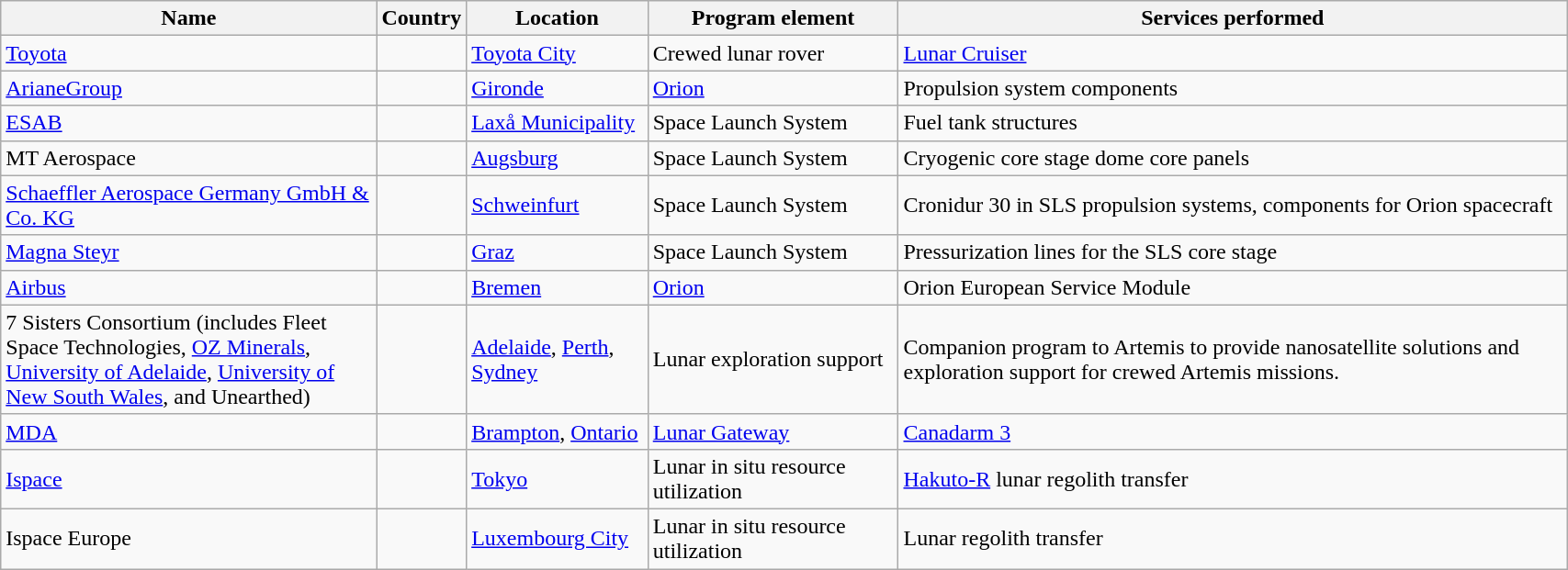<table class="wikitable sortable" style="width:90%;">
<tr>
<th scope="col" style="width:24%;">Name</th>
<th>Country</th>
<th>Location</th>
<th scope="col" style="width:16%;">Program element</th>
<th>Services performed</th>
</tr>
<tr>
<td><a href='#'>Toyota</a></td>
<td></td>
<td><a href='#'>Toyota City</a></td>
<td>Crewed lunar rover</td>
<td><a href='#'>Lunar Cruiser</a></td>
</tr>
<tr>
<td><a href='#'>ArianeGroup</a></td>
<td></td>
<td><a href='#'>Gironde</a></td>
<td><a href='#'>Orion</a></td>
<td>Propulsion system components</td>
</tr>
<tr>
<td><a href='#'>ESAB</a></td>
<td></td>
<td><a href='#'>Laxå Municipality</a></td>
<td>Space Launch System</td>
<td>Fuel tank structures</td>
</tr>
<tr>
<td>MT Aerospace</td>
<td></td>
<td><a href='#'>Augsburg</a></td>
<td>Space Launch System</td>
<td>Cryogenic core stage dome core panels</td>
</tr>
<tr>
<td><a href='#'>Schaeffler Aerospace Germany GmbH & Co. KG</a></td>
<td></td>
<td><a href='#'>Schweinfurt</a></td>
<td>Space Launch System</td>
<td>Cronidur 30 in SLS propulsion systems, components for Orion spacecraft</td>
</tr>
<tr>
<td><a href='#'>Magna Steyr</a></td>
<td></td>
<td><a href='#'>Graz</a></td>
<td>Space Launch System</td>
<td>Pressurization lines for the SLS core stage</td>
</tr>
<tr>
<td><a href='#'>Airbus</a></td>
<td></td>
<td><a href='#'>Bremen</a></td>
<td><a href='#'>Orion</a></td>
<td>Orion European Service Module</td>
</tr>
<tr>
<td>7 Sisters Consortium (includes Fleet Space Technologies, <a href='#'>OZ Minerals</a>, <a href='#'>University of Adelaide</a>, <a href='#'>University of New South Wales</a>, and Unearthed)</td>
<td></td>
<td><a href='#'>Adelaide</a>, <a href='#'>Perth</a>, <a href='#'>Sydney</a></td>
<td>Lunar exploration support</td>
<td>Companion program to Artemis to provide nanosatellite solutions and exploration support for crewed Artemis missions.</td>
</tr>
<tr>
<td><a href='#'>MDA</a></td>
<td></td>
<td><a href='#'>Brampton</a>, <a href='#'>Ontario</a></td>
<td><a href='#'>Lunar Gateway</a></td>
<td><a href='#'>Canadarm 3</a></td>
</tr>
<tr>
<td><a href='#'>Ispace</a></td>
<td></td>
<td><a href='#'>Tokyo</a></td>
<td>Lunar in situ resource utilization</td>
<td><a href='#'>Hakuto-R</a> lunar regolith transfer</td>
</tr>
<tr>
<td>Ispace Europe</td>
<td></td>
<td><a href='#'>Luxembourg City</a></td>
<td>Lunar in situ resource utilization</td>
<td>Lunar regolith transfer</td>
</tr>
</table>
